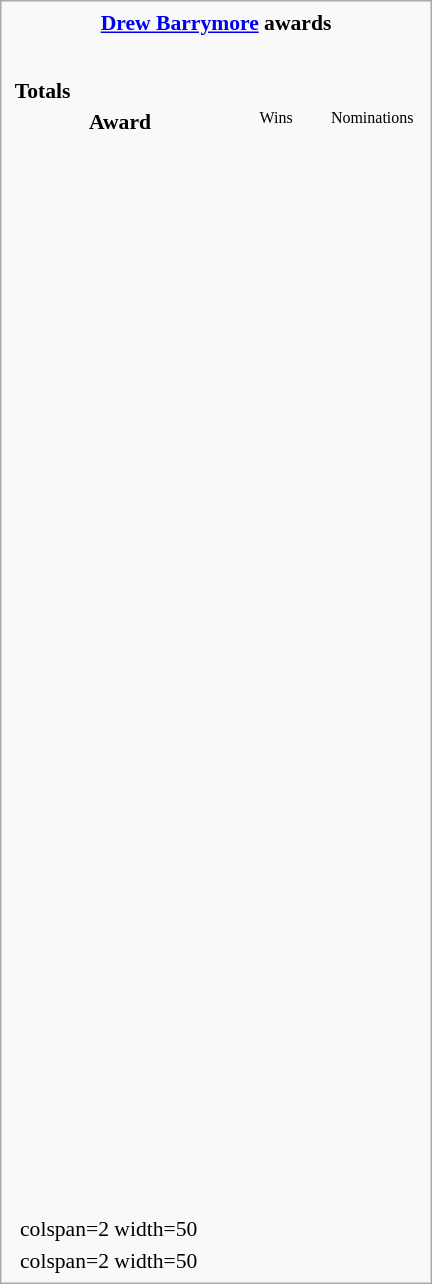<table class=infobox style="width:20em; text-align:left; font-size:90%; vertical-align:middle; background-color:#white;">
<tr>
<th colspan=2 style="text-align:center;"><strong><a href='#'>Drew Barrymore</a> awards</strong></th>
</tr>
<tr>
<td colspan=3 style="text-align:center;"></td>
</tr>
<tr>
<td colspan=3><br><table class="collapsible collapsed" width=100%>
<tr>
<th colspan=3 style="background-color#d9e8ff" text-align:center;">Totals</th>
</tr>
<tr style="background-color#d9e8ff; text-align:center;">
<th style="vertical-align: middle;">Award</th>
<td style="background#cceecc; font-size:8pt;" width="60px">Wins</td>
<td style="background#eecccc; font-size:8pt;" width="60px">Nominations</td>
</tr>
<tr>
<td align=center><br></td>
<td></td>
<td></td>
</tr>
<tr>
<td align=center><br></td>
<td></td>
<td></td>
</tr>
<tr>
<td align=center><br></td>
<td></td>
<td></td>
</tr>
<tr>
<td align=center><br></td>
<td></td>
<td></td>
</tr>
<tr>
<td align=center><br></td>
<td></td>
<td></td>
</tr>
<tr>
<td align=center><br></td>
<td></td>
<td></td>
</tr>
<tr>
<td align=center><br></td>
<td></td>
<td></td>
</tr>
<tr>
<td align=center><br></td>
<td></td>
<td></td>
</tr>
<tr>
<td align=center><br></td>
<td></td>
<td></td>
</tr>
<tr>
<td align=center><br></td>
<td></td>
<td></td>
</tr>
<tr>
<td align=center><br></td>
<td></td>
<td></td>
</tr>
<tr>
<td align=center><br></td>
<td></td>
<td></td>
</tr>
<tr>
<td align=center><br></td>
<td></td>
<td></td>
</tr>
<tr>
<td align=center><br></td>
<td></td>
<td></td>
</tr>
<tr>
<td align=center><br></td>
<td></td>
<td></td>
</tr>
<tr>
<td align=center><br></td>
<td></td>
<td></td>
</tr>
<tr>
<td align=center><br></td>
<td></td>
<td></td>
</tr>
<tr>
<td align=center><br></td>
<td></td>
<td></td>
</tr>
<tr>
<td align=center><br></td>
<td></td>
<td></td>
</tr>
<tr>
<td align=center><br></td>
<td></td>
<td></td>
</tr>
<tr>
<td align=center><br></td>
<td></td>
<td></td>
</tr>
<tr>
<td align=center><br></td>
<td></td>
<td></td>
</tr>
<tr>
<td align=center><br></td>
<td></td>
<td></td>
</tr>
<tr>
<td align=center><br></td>
<td></td>
<td></td>
</tr>
<tr>
<td align=center><br></td>
<td></td>
<td></td>
</tr>
<tr>
<td align=center><br></td>
<td></td>
<td></td>
</tr>
<tr>
<td align=center><br></td>
<td></td>
<td></td>
</tr>
<tr>
<td align=center><br></td>
<td></td>
<td></td>
</tr>
<tr>
<td align=center><br></td>
<td></td>
<td></td>
</tr>
<tr>
<td align=center><br></td>
<td></td>
<td></td>
</tr>
<tr>
<td align=center><br></td>
<td></td>
<td></td>
</tr>
<tr>
<td align=center><br></td>
<td></td>
<td></td>
</tr>
<tr>
<td align=center><br></td>
<td></td>
<td></td>
</tr>
<tr>
<td align=center><br></td>
<td></td>
<td></td>
</tr>
</table>
</td>
</tr>
<tr style="background-color#d9e8ff">
<td></td>
<td>colspan=2 width=50 </td>
</tr>
<tr>
<td></td>
<td>colspan=2 width=50 </td>
</tr>
</table>
